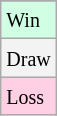<table class="wikitable">
<tr>
</tr>
<tr bgcolor = "#d0ffe3">
<td><small>Win</small></td>
</tr>
<tr bgcolor = "#f3f3f3">
<td><small>Draw</small></td>
</tr>
<tr bgcolor = "#ffd0e3">
<td><small>Loss</small></td>
</tr>
</table>
